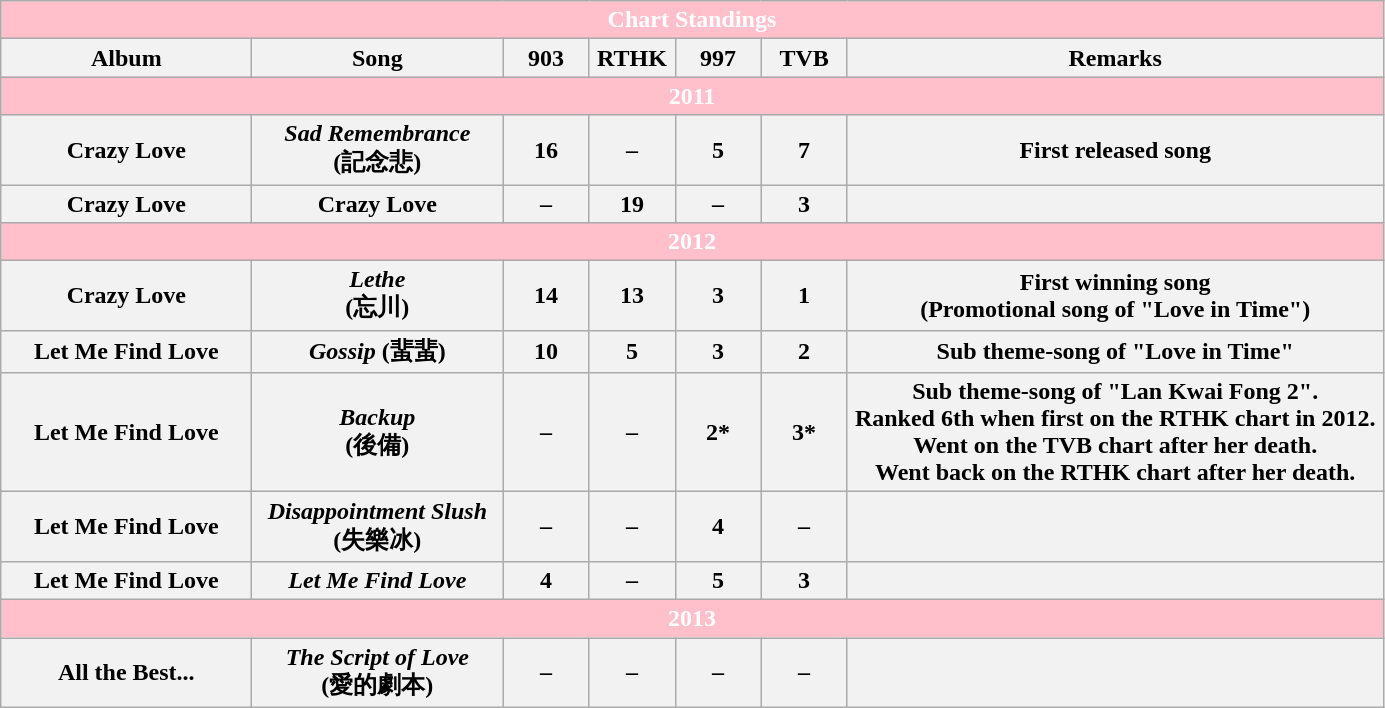<table class="wikitable">
<tr>
<th style="background:pink; color:white" colspan="7"><strong>Chart Standings</strong></th>
</tr>
<tr>
<th style="width:160px;"><strong>Album</strong></th>
<th style="width:160px;"><strong>Song</strong></th>
<th style="width:50px;"><strong>903</strong></th>
<th style="width:50px;"><strong>RTHK</strong></th>
<th style="width:50px;"><strong>997</strong></th>
<th style="width:50px;"><strong>TVB</strong></th>
<th style="width:350px;"><strong>Remarks</strong></th>
</tr>
<tr>
<th style="background:pink; color:white" colspan="7"><strong>2011</strong></th>
</tr>
<tr>
<th>Crazy Love</th>
<th><em>Sad Remembrance</em><br>(記念悲)</th>
<th>16</th>
<th>–</th>
<th>5</th>
<th>7</th>
<th>First released song</th>
</tr>
<tr>
<th>Crazy Love</th>
<th>Crazy Love</th>
<th>–</th>
<th>19</th>
<th>–</th>
<th>3</th>
<th></th>
</tr>
<tr>
<th style="background:pink; color:white" colspan="7"><strong>2012</strong></th>
</tr>
<tr>
<th>Crazy Love</th>
<th><strong><em>Lethe</em></strong><br>(忘川)</th>
<th>14</th>
<th>13</th>
<th>3</th>
<th><strong>1</strong></th>
<th>First winning song<br>(Promotional song of "Love in Time")</th>
</tr>
<tr>
<th>Let Me Find Love</th>
<th><em>Gossip</em> (蜚蜚)</th>
<th>10</th>
<th>5</th>
<th>3</th>
<th>2</th>
<th>Sub theme-song of "Love in Time"</th>
</tr>
<tr>
<th>Let Me Find Love</th>
<th><em>Backup</em><br>(後備)</th>
<th>–</th>
<th>–</th>
<th>2*</th>
<th>3*</th>
<th>Sub theme-song of "Lan Kwai Fong 2".<br>Ranked 6th when first on the RTHK chart in 2012.<br>Went on the TVB chart after her death.<br>Went back on the RTHK chart after her death.</th>
</tr>
<tr>
<th>Let Me Find Love</th>
<th><em>Disappointment Slush</em><br>(失樂冰)</th>
<th>–</th>
<th>–</th>
<th>4</th>
<th>–</th>
<th></th>
</tr>
<tr>
<th>Let Me Find Love</th>
<th><em>Let Me Find Love</em></th>
<th>4</th>
<th>–</th>
<th>5</th>
<th>3</th>
<th></th>
</tr>
<tr>
<th style="background:pink; color:white" colspan="7"><strong>2013</strong></th>
</tr>
<tr>
<th>All the Best...</th>
<th><em>The Script of Love</em><br>(愛的劇本)</th>
<th>–</th>
<th>–</th>
<th>–</th>
<th>–</th>
<th></th>
</tr>
</table>
